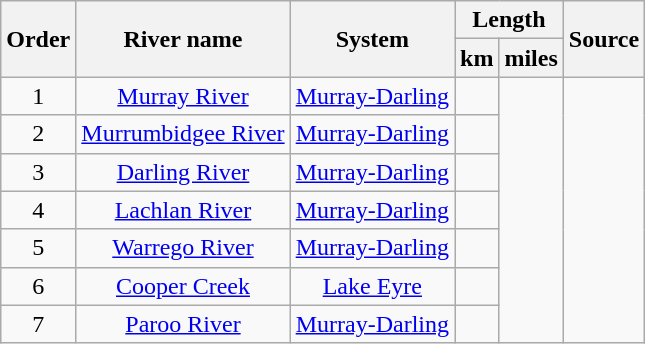<table class="wikitable plainrowheaders sortable" style="text-align:center;">
<tr>
<th scope="col" rowspan="2">Order</th>
<th scope="col" rowspan="2">River name</th>
<th scope="col" rowspan="2">System</th>
<th scope="col" colspan="2">Length</th>
<th scope="col" rowspan="2">Source</th>
</tr>
<tr>
<th scope="col">km</th>
<th scope="col">miles</th>
</tr>
<tr>
<td scope="row">1</td>
<td><a href='#'>Murray River</a></td>
<td><a href='#'>Murray-Darling</a></td>
<td></td>
<td rowspan="7"></td>
</tr>
<tr>
<td scope="row">2</td>
<td><a href='#'>Murrumbidgee River</a></td>
<td><a href='#'>Murray-Darling</a></td>
<td></td>
</tr>
<tr>
<td scope="row">3</td>
<td><a href='#'>Darling River</a></td>
<td><a href='#'>Murray-Darling</a></td>
<td></td>
</tr>
<tr>
<td scope="row">4</td>
<td><a href='#'>Lachlan River</a></td>
<td><a href='#'>Murray-Darling</a></td>
<td></td>
</tr>
<tr>
<td scope="row">5</td>
<td><a href='#'>Warrego River</a></td>
<td><a href='#'>Murray-Darling</a></td>
<td></td>
</tr>
<tr>
<td scope="row">6</td>
<td><a href='#'>Cooper Creek</a></td>
<td><a href='#'>Lake Eyre</a></td>
<td></td>
</tr>
<tr>
<td scope="row">7</td>
<td><a href='#'>Paroo River</a></td>
<td><a href='#'>Murray-Darling</a></td>
<td></td>
</tr>
</table>
